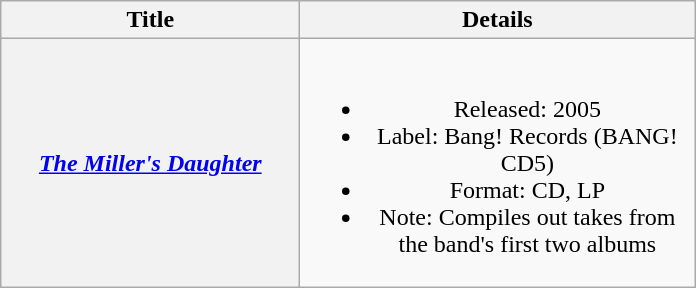<table class="wikitable plainrowheaders" style="text-align:center;" border="1">
<tr>
<th scope="col" rowspan="1" style="width:12em;">Title</th>
<th scope="col" rowspan="1" style="width:16em;">Details</th>
</tr>
<tr>
<th scope="row"><em><a href='#'>The Miller's Daughter</a></em></th>
<td><br><ul><li>Released: 2005</li><li>Label: Bang! Records (BANG! CD5)</li><li>Format: CD, LP</li><li>Note: Compiles out takes from the band's first two albums</li></ul></td>
</tr>
</table>
